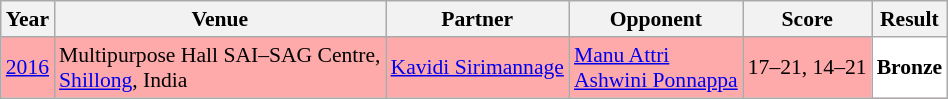<table class="sortable wikitable" style="font-size: 90%;">
<tr>
<th>Year</th>
<th>Venue</th>
<th>Partner</th>
<th>Opponent</th>
<th>Score</th>
<th>Result</th>
</tr>
<tr style="background:#FFAAAA">
<td align="center"><a href='#'>2016</a></td>
<td align="left">Multipurpose Hall SAI–SAG Centre,<br><a href='#'>Shillong</a>, India</td>
<td align="left"> <a href='#'>Kavidi Sirimannage</a></td>
<td align="left"> <a href='#'>Manu Attri</a><br> <a href='#'>Ashwini Ponnappa</a></td>
<td align="left">17–21, 14–21</td>
<td style="text-align:left; background:white"> <strong>Bronze</strong></td>
</tr>
</table>
